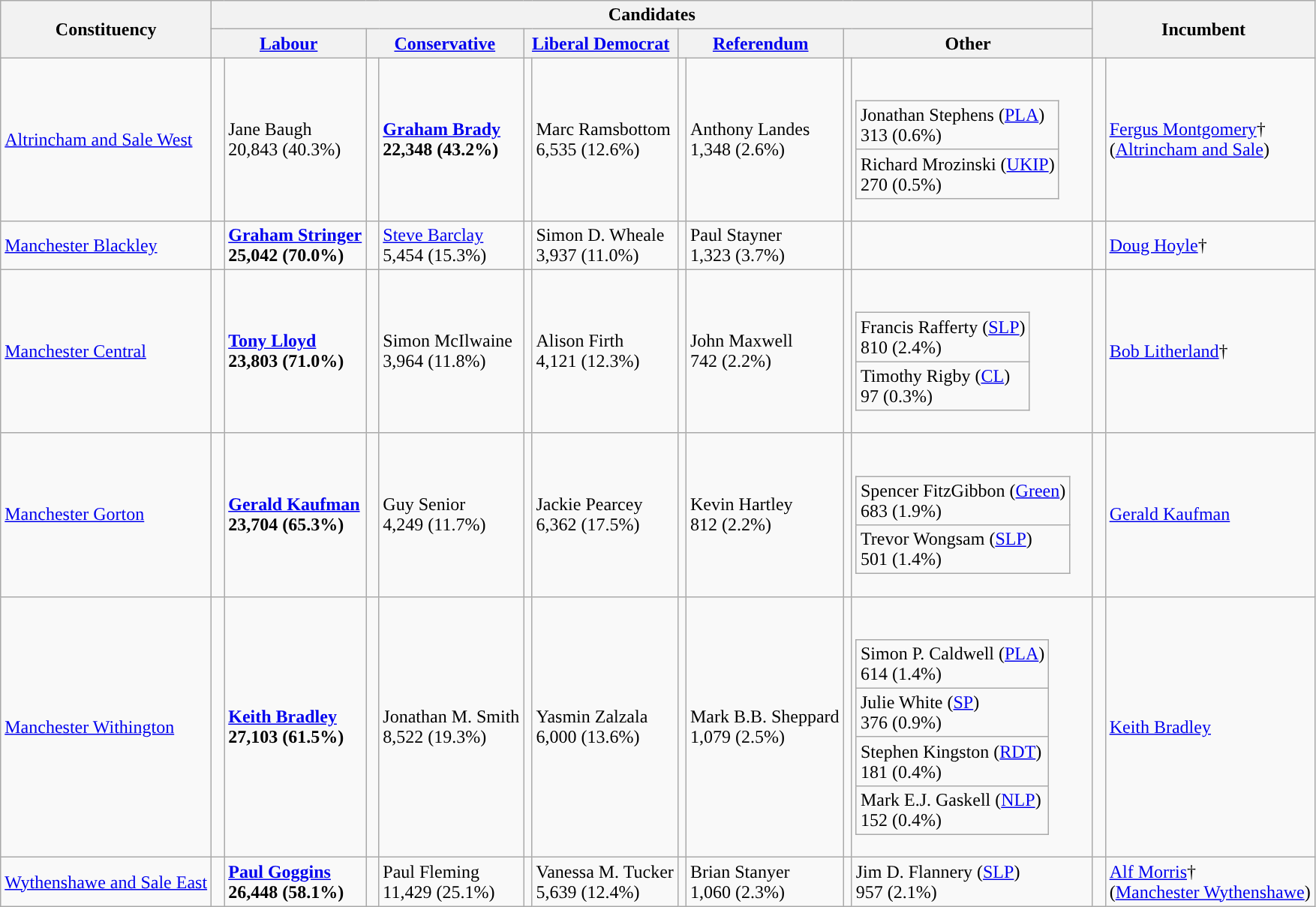<table class="wikitable">
<tr>
<th rowspan="2">Constituency</th>
<th colspan="10">Candidates</th>
<th colspan="2" rowspan="2">Incumbent</th>
</tr>
<tr>
<th colspan="2"><a href='#'>Labour</a></th>
<th colspan="2"><a href='#'>Conservative</a></th>
<th colspan="2"><a href='#'>Liberal Democrat</a></th>
<th colspan="2"><a href='#'>Referendum</a></th>
<th colspan="2">Other</th>
</tr>
<tr>
<td><a href='#'>Altrincham and Sale West</a></td>
<td></td>
<td>Jane Baugh<br>20,843 (40.3%)</td>
<td style="color:inherit;background:"> </td>
<td><strong><a href='#'>Graham Brady</a></strong><br><strong>22,348 (43.2%)</strong></td>
<td></td>
<td>Marc Ramsbottom<br>6,535 (12.6%)</td>
<td></td>
<td>Anthony Landes<br>1,348 (2.6%)</td>
<td></td>
<td><br><table class="wikitable">
<tr>
<td>Jonathan Stephens (<a href='#'>PLA</a>)<br>313 (0.6%)</td>
</tr>
<tr>
<td>Richard Mrozinski (<a href='#'>UKIP</a>)<br>270 (0.5%)</td>
</tr>
</table>
</td>
<td style="color:inherit;background:"> </td>
<td><a href='#'>Fergus Montgomery</a>†<br>(<a href='#'>Altrincham and Sale</a>)</td>
</tr>
<tr>
<td><a href='#'>Manchester Blackley</a></td>
<td style="color:inherit;background:"> </td>
<td><strong><a href='#'>Graham Stringer</a></strong><br><strong>25,042 (70.0%)</strong></td>
<td></td>
<td><a href='#'>Steve Barclay</a><br>5,454 (15.3%)</td>
<td></td>
<td>Simon D. Wheale<br>3,937 (11.0%)</td>
<td></td>
<td>Paul Stayner<br>1,323 (3.7%)</td>
<td></td>
<td></td>
<td style="color:inherit;background:"> </td>
<td><a href='#'>Doug Hoyle</a>†</td>
</tr>
<tr>
<td><a href='#'>Manchester Central</a></td>
<td style="color:inherit;background:"> </td>
<td><strong><a href='#'>Tony Lloyd</a></strong><br><strong>23,803 (71.0%)</strong></td>
<td></td>
<td>Simon McIlwaine<br>3,964 (11.8%)</td>
<td></td>
<td>Alison Firth<br>4,121 (12.3%)</td>
<td></td>
<td>John Maxwell<br>742 (2.2%)</td>
<td></td>
<td><br><table class="wikitable">
<tr>
<td>Francis Rafferty (<a href='#'>SLP</a>)<br>810 (2.4%)</td>
</tr>
<tr>
<td>Timothy Rigby (<a href='#'>CL</a>)<br>97 (0.3%)</td>
</tr>
</table>
</td>
<td style="color:inherit;background:"> </td>
<td><a href='#'>Bob Litherland</a>†</td>
</tr>
<tr>
<td><a href='#'>Manchester Gorton</a></td>
<td style="color:inherit;background:"> </td>
<td><strong><a href='#'>Gerald Kaufman</a></strong><br><strong>23,704 (65.3%)</strong></td>
<td></td>
<td>Guy Senior<br>4,249 (11.7%)</td>
<td></td>
<td>Jackie Pearcey<br>6,362 (17.5%)</td>
<td></td>
<td>Kevin Hartley<br>812 (2.2%)</td>
<td></td>
<td><br><table class="wikitable">
<tr>
<td>Spencer FitzGibbon (<a href='#'>Green</a>)<br>683 (1.9%)</td>
</tr>
<tr>
<td>Trevor Wongsam (<a href='#'>SLP</a>)<br>501 (1.4%)</td>
</tr>
</table>
</td>
<td style="color:inherit;background:"> </td>
<td><a href='#'>Gerald Kaufman</a></td>
</tr>
<tr>
<td><a href='#'>Manchester Withington</a></td>
<td style="color:inherit;background:"> </td>
<td><strong><a href='#'>Keith Bradley</a></strong><br><strong>27,103 (61.5%)</strong></td>
<td></td>
<td>Jonathan M. Smith<br>8,522 (19.3%)</td>
<td></td>
<td>Yasmin Zalzala<br>6,000 (13.6%)</td>
<td></td>
<td>Mark B.B. Sheppard<br>1,079 (2.5%)</td>
<td></td>
<td><br><table class="wikitable">
<tr>
<td>Simon P. Caldwell (<a href='#'>PLA</a>)<br>614 (1.4%)</td>
</tr>
<tr>
<td>Julie White (<a href='#'>SP</a>)<br>376 (0.9%)</td>
</tr>
<tr>
<td>Stephen Kingston (<a href='#'>RDT</a>)<br>181 (0.4%)</td>
</tr>
<tr>
<td>Mark E.J. Gaskell (<a href='#'>NLP</a>)<br>152 (0.4%)</td>
</tr>
</table>
</td>
<td style="color:inherit;background:"> </td>
<td><a href='#'>Keith Bradley</a></td>
</tr>
<tr>
<td><a href='#'>Wythenshawe and Sale East</a></td>
<td style="color:inherit;background:"> </td>
<td><strong><a href='#'>Paul Goggins</a></strong><br><strong>26,448 (58.1%)</strong></td>
<td></td>
<td>Paul Fleming<br>11,429 (25.1%)</td>
<td></td>
<td>Vanessa M. Tucker<br>5,639 (12.4%)</td>
<td></td>
<td>Brian Stanyer<br>1,060 (2.3%)</td>
<td></td>
<td>Jim D. Flannery (<a href='#'>SLP</a>)<br>957 (2.1%)</td>
<td style="color:inherit;background:"> </td>
<td><a href='#'>Alf Morris</a>†<br>(<a href='#'>Manchester Wythenshawe</a>)</td>
</tr>
</table>
